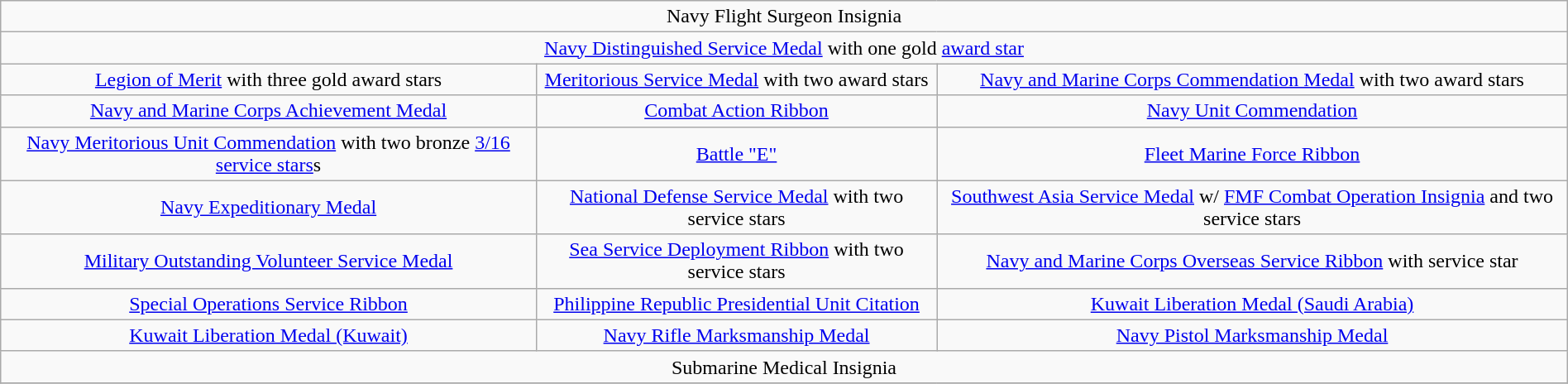<table class="wikitable" style="margin:1em auto; text-align:center;">
<tr>
<td colspan="3">Navy Flight Surgeon Insignia</td>
</tr>
<tr>
<td colspan="3"><a href='#'>Navy Distinguished Service Medal</a> with one gold <a href='#'>award star</a></td>
</tr>
<tr>
<td><a href='#'>Legion of Merit</a> with three gold award stars</td>
<td><a href='#'>Meritorious Service Medal</a> with two award stars</td>
<td><a href='#'>Navy and Marine Corps Commendation Medal</a> with two award stars</td>
</tr>
<tr>
<td><a href='#'>Navy and Marine Corps Achievement Medal</a></td>
<td><a href='#'>Combat Action Ribbon</a></td>
<td><a href='#'>Navy Unit Commendation</a></td>
</tr>
<tr>
<td><a href='#'>Navy Meritorious Unit Commendation</a> with two bronze <a href='#'>3/16 service stars</a>s</td>
<td><a href='#'>Battle "E"</a></td>
<td><a href='#'>Fleet Marine Force Ribbon</a></td>
</tr>
<tr>
<td><a href='#'>Navy Expeditionary Medal</a></td>
<td><a href='#'>National Defense Service Medal</a> with two service stars</td>
<td><a href='#'>Southwest Asia Service Medal</a> w/ <a href='#'>FMF Combat Operation Insignia</a> and two service stars</td>
</tr>
<tr>
<td><a href='#'>Military Outstanding Volunteer Service Medal</a></td>
<td><a href='#'>Sea Service Deployment Ribbon</a> with two service stars</td>
<td><a href='#'>Navy and Marine Corps Overseas Service Ribbon</a> with service star</td>
</tr>
<tr>
<td><a href='#'>Special Operations Service Ribbon</a></td>
<td><a href='#'>Philippine Republic Presidential Unit Citation</a></td>
<td><a href='#'>Kuwait Liberation Medal (Saudi Arabia)</a></td>
</tr>
<tr>
<td><a href='#'>Kuwait Liberation Medal (Kuwait)</a></td>
<td><a href='#'>Navy Rifle Marksmanship Medal</a></td>
<td><a href='#'>Navy Pistol Marksmanship Medal</a></td>
</tr>
<tr>
<td colspan="3">Submarine Medical Insignia</td>
</tr>
<tr>
</tr>
</table>
